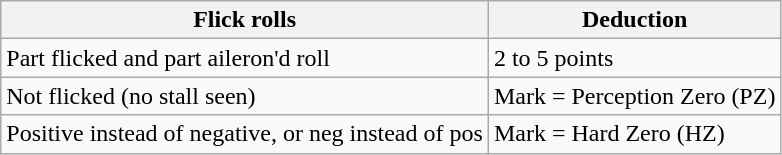<table class="wikitable">
<tr>
<th>Flick rolls</th>
<th>Deduction</th>
</tr>
<tr>
<td>Part flicked and part aileron'd roll</td>
<td>2 to 5 points</td>
</tr>
<tr>
<td>Not flicked (no stall seen)</td>
<td>Mark = Perception Zero (PZ)</td>
</tr>
<tr>
<td>Positive instead of negative, or neg instead of pos</td>
<td>Mark = Hard Zero (HZ)</td>
</tr>
</table>
